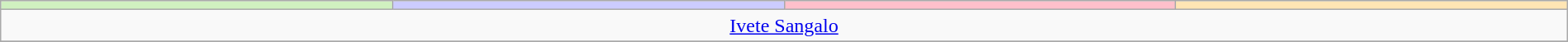<table class="wikitable"  style="text-align:center; font-size:100%; width:100%;">
<tr>
<td scope="col" width="25%" bgcolor=D0F0C0><strong></strong></td>
<td scope="col" width="25%" bgcolor=CCCCFF><strong></strong></td>
<td scope="col" width="25%" bgcolor=FFC0CB><strong></strong></td>
<td scope="col" width="25%" bgcolor=FFE5B4><strong></strong></td>
</tr>
<tr>
<td colspan="4"><a href='#'>Ivete Sangalo</a></td>
</tr>
<tr>
</tr>
</table>
